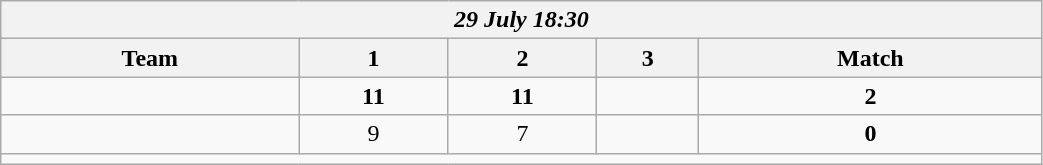<table class=wikitable style="text-align:center; width: 55%">
<tr>
<th colspan=10><em>29 July 18:30</em></th>
</tr>
<tr>
<th>Team</th>
<th>1</th>
<th>2</th>
<th>3</th>
<th>Match</th>
</tr>
<tr>
<td align=left><strong><br></strong></td>
<td><strong>11</strong></td>
<td><strong>11</strong></td>
<td></td>
<td><strong>2</strong></td>
</tr>
<tr>
<td align=left><br></td>
<td>9</td>
<td>7</td>
<td></td>
<td><strong>0</strong></td>
</tr>
<tr>
<td colspan=10></td>
</tr>
</table>
